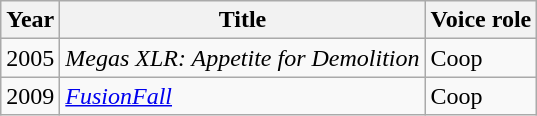<table class="wikitable">
<tr>
<th>Year</th>
<th>Title</th>
<th>Voice role</th>
</tr>
<tr>
<td>2005</td>
<td><em>Megas XLR: Appetite for Demolition</em></td>
<td>Coop</td>
</tr>
<tr>
<td>2009</td>
<td><em><a href='#'>FusionFall</a></em></td>
<td>Coop</td>
</tr>
</table>
